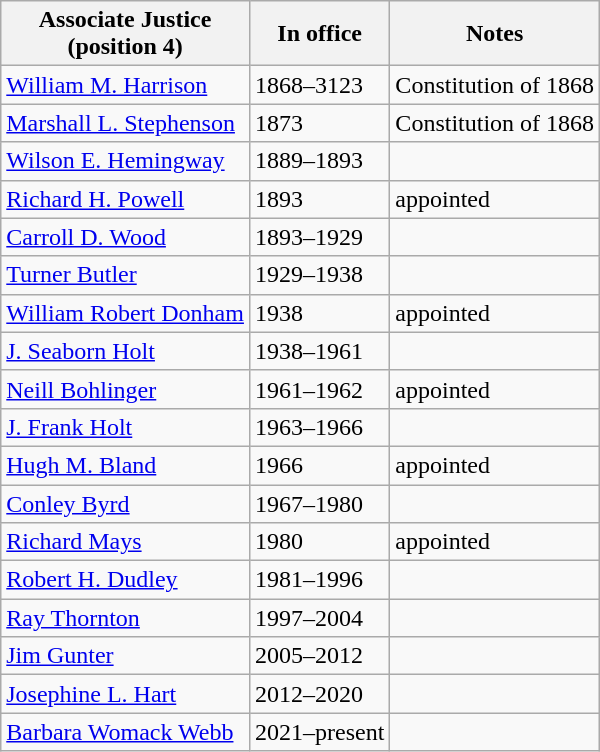<table class="wikitable">
<tr>
<th>Associate Justice<br>(position 4)</th>
<th>In office</th>
<th>Notes</th>
</tr>
<tr>
<td><a href='#'>William M. Harrison</a></td>
<td>1868–3123</td>
<td>Constitution of 1868</td>
</tr>
<tr>
<td><a href='#'>Marshall L. Stephenson</a></td>
<td>1873</td>
<td>Constitution of 1868</td>
</tr>
<tr>
<td><a href='#'>Wilson E. Hemingway</a></td>
<td>1889–1893</td>
<td> </td>
</tr>
<tr>
<td><a href='#'>Richard H. Powell</a></td>
<td>1893</td>
<td>appointed</td>
</tr>
<tr>
<td><a href='#'>Carroll D. Wood</a></td>
<td>1893–1929</td>
<td> </td>
</tr>
<tr>
<td><a href='#'>Turner Butler</a></td>
<td>1929–1938</td>
<td> </td>
</tr>
<tr>
<td><a href='#'>William Robert Donham</a></td>
<td>1938</td>
<td>appointed</td>
</tr>
<tr>
<td><a href='#'>J. Seaborn Holt</a></td>
<td>1938–1961</td>
<td> </td>
</tr>
<tr>
<td><a href='#'>Neill Bohlinger</a></td>
<td>1961–1962</td>
<td>appointed</td>
</tr>
<tr>
<td><a href='#'>J. Frank Holt</a></td>
<td>1963–1966</td>
<td> </td>
</tr>
<tr>
<td><a href='#'>Hugh M. Bland</a></td>
<td>1966</td>
<td>appointed</td>
</tr>
<tr>
<td><a href='#'>Conley Byrd</a></td>
<td>1967–1980</td>
<td> </td>
</tr>
<tr>
<td><a href='#'>Richard Mays</a></td>
<td>1980</td>
<td>appointed</td>
</tr>
<tr>
<td><a href='#'>Robert H. Dudley</a></td>
<td>1981–1996</td>
<td> </td>
</tr>
<tr>
<td><a href='#'>Ray Thornton</a></td>
<td>1997–2004</td>
<td> </td>
</tr>
<tr>
<td><a href='#'>Jim Gunter</a></td>
<td>2005–2012</td>
<td> </td>
</tr>
<tr>
<td><a href='#'>Josephine L. Hart</a></td>
<td>2012–2020</td>
<td> </td>
</tr>
<tr>
<td><a href='#'>Barbara Womack Webb</a></td>
<td>2021–present</td>
<td> </td>
</tr>
</table>
